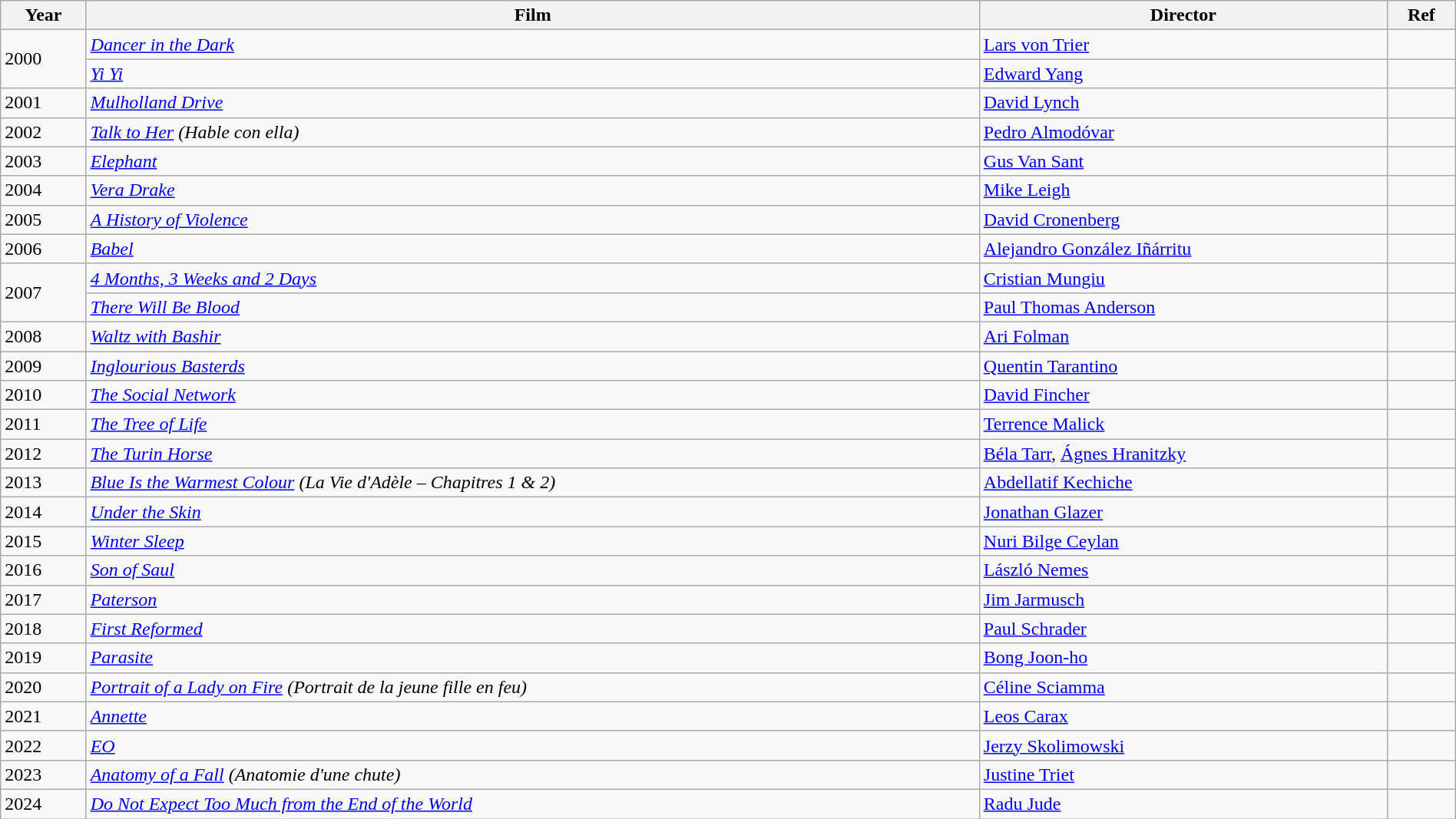<table class="wikitable sortable" width=100%>
<tr>
<th>Year</th>
<th>Film</th>
<th>Director</th>
<th>Ref</th>
</tr>
<tr>
<td rowspan=2>2000</td>
<td><em><a href='#'>Dancer in the Dark</a></em></td>
<td><a href='#'>Lars von Trier</a></td>
<td></td>
</tr>
<tr>
<td><em><a href='#'>Yi Yi</a></em></td>
<td><a href='#'>Edward Yang</a></td>
<td></td>
</tr>
<tr>
<td>2001</td>
<td><em><a href='#'>Mulholland Drive</a></em></td>
<td><a href='#'>David Lynch</a></td>
<td></td>
</tr>
<tr>
<td>2002</td>
<td><em><a href='#'>Talk to Her</a> (Hable con ella)</em></td>
<td><a href='#'>Pedro Almodóvar</a></td>
<td></td>
</tr>
<tr>
<td>2003</td>
<td><em><a href='#'>Elephant</a></em></td>
<td><a href='#'>Gus Van Sant</a></td>
<td></td>
</tr>
<tr>
<td>2004</td>
<td><em><a href='#'>Vera Drake</a></em></td>
<td><a href='#'>Mike Leigh</a></td>
<td></td>
</tr>
<tr>
<td>2005</td>
<td><em><a href='#'>A History of Violence</a></em></td>
<td><a href='#'>David Cronenberg</a></td>
<td></td>
</tr>
<tr>
<td>2006</td>
<td><em><a href='#'>Babel</a></em></td>
<td><a href='#'>Alejandro González Iñárritu</a></td>
<td></td>
</tr>
<tr>
<td rowspan=2>2007</td>
<td><em><a href='#'>4 Months, 3 Weeks and 2 Days</a></em></td>
<td><a href='#'>Cristian Mungiu</a></td>
<td></td>
</tr>
<tr>
<td><em><a href='#'>There Will Be Blood</a></em></td>
<td><a href='#'>Paul Thomas Anderson</a></td>
<td></td>
</tr>
<tr>
<td>2008</td>
<td><em><a href='#'>Waltz with Bashir</a></em></td>
<td><a href='#'>Ari Folman</a></td>
<td></td>
</tr>
<tr>
<td>2009</td>
<td><em><a href='#'>Inglourious Basterds</a></em></td>
<td><a href='#'>Quentin Tarantino</a></td>
<td></td>
</tr>
<tr>
<td>2010</td>
<td><em><a href='#'>The Social Network</a></em></td>
<td><a href='#'>David Fincher</a></td>
<td></td>
</tr>
<tr>
<td>2011</td>
<td><em><a href='#'>The Tree of Life</a></em></td>
<td><a href='#'>Terrence Malick</a></td>
<td></td>
</tr>
<tr>
<td>2012</td>
<td><em><a href='#'>The Turin Horse</a></em></td>
<td><a href='#'>Béla Tarr</a>, <a href='#'>Ágnes Hranitzky</a></td>
<td></td>
</tr>
<tr>
<td>2013</td>
<td><em><a href='#'>Blue Is the Warmest Colour</a> (La Vie d'Adèle – Chapitres 1 & 2)</em></td>
<td><a href='#'>Abdellatif Kechiche</a></td>
<td></td>
</tr>
<tr>
<td>2014</td>
<td><em><a href='#'>Under the Skin</a></em></td>
<td><a href='#'>Jonathan Glazer</a></td>
<td></td>
</tr>
<tr>
<td>2015</td>
<td><em><a href='#'>Winter Sleep</a></em></td>
<td><a href='#'>Nuri Bilge Ceylan</a></td>
<td></td>
</tr>
<tr>
<td>2016</td>
<td><em><a href='#'>Son of Saul</a></em></td>
<td><a href='#'>László Nemes</a></td>
<td></td>
</tr>
<tr>
<td>2017</td>
<td><em><a href='#'>Paterson</a></em></td>
<td><a href='#'>Jim Jarmusch</a></td>
<td></td>
</tr>
<tr>
<td>2018</td>
<td><em><a href='#'>First Reformed</a></em></td>
<td><a href='#'>Paul Schrader</a></td>
<td></td>
</tr>
<tr>
<td>2019</td>
<td><em><a href='#'>Parasite</a></em></td>
<td><a href='#'>Bong Joon-ho</a></td>
<td></td>
</tr>
<tr>
<td>2020</td>
<td><em><a href='#'>Portrait of a Lady on Fire</a> (Portrait de la jeune fille en feu)</em></td>
<td><a href='#'>Céline Sciamma</a></td>
<td></td>
</tr>
<tr>
<td>2021</td>
<td><em><a href='#'>Annette</a></em></td>
<td><a href='#'>Leos Carax</a></td>
<td></td>
</tr>
<tr>
<td>2022</td>
<td><em><a href='#'>EO</a></em></td>
<td><a href='#'>Jerzy Skolimowski</a></td>
<td></td>
</tr>
<tr>
<td>2023</td>
<td><em><a href='#'>Anatomy of a Fall</a> (Anatomie d'une chute)</em></td>
<td><a href='#'>Justine Triet</a></td>
<td></td>
</tr>
<tr>
<td>2024</td>
<td><em><a href='#'>Do Not Expect Too Much from the End of the World</a></em></td>
<td><a href='#'>Radu Jude</a></td>
<td></td>
</tr>
</table>
